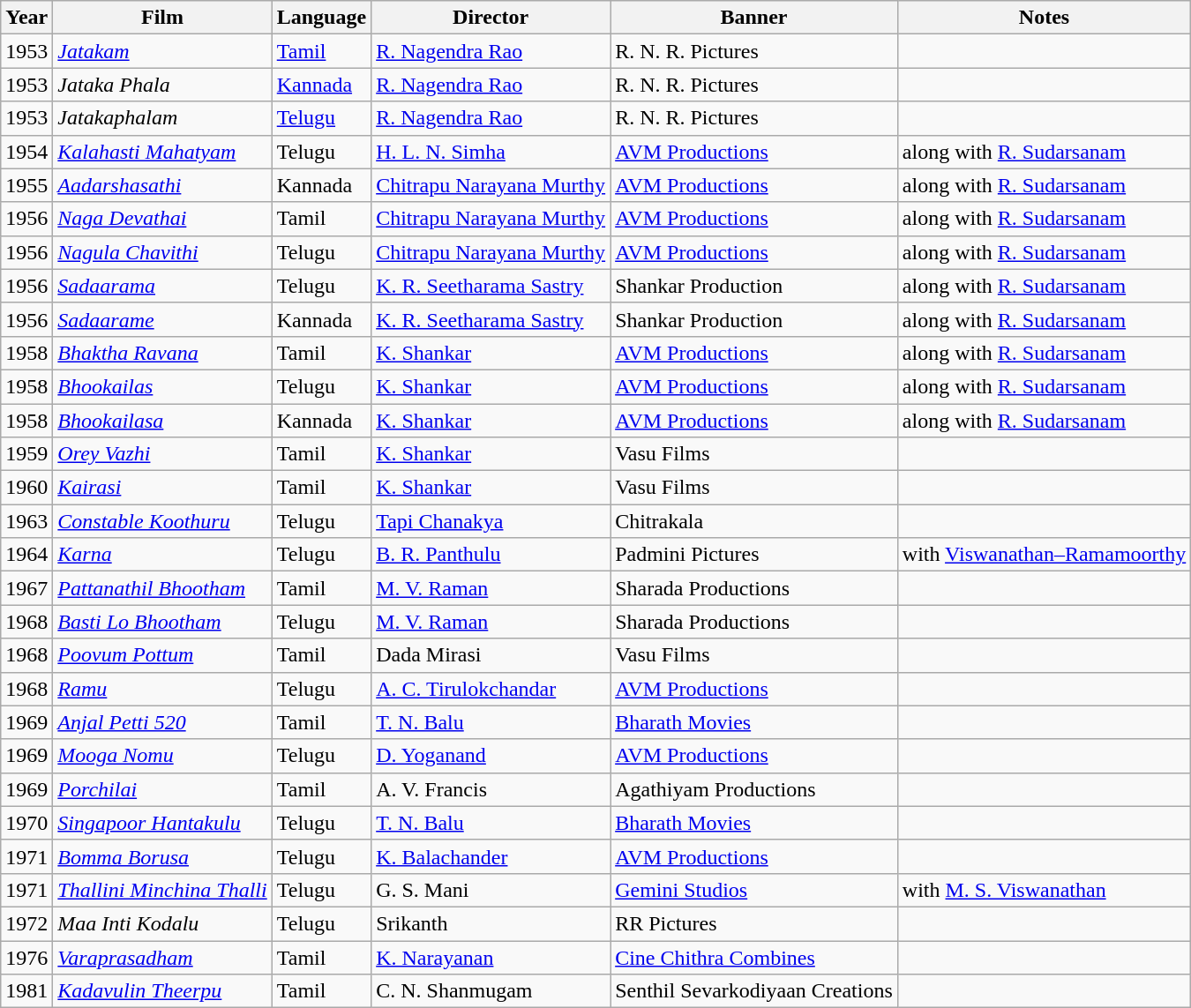<table class="wikitable">
<tr>
<th>Year</th>
<th>Film</th>
<th>Language</th>
<th>Director</th>
<th>Banner</th>
<th>Notes</th>
</tr>
<tr>
<td>1953</td>
<td><em><a href='#'>Jatakam</a></em></td>
<td><a href='#'>Tamil</a></td>
<td><a href='#'>R. Nagendra Rao</a></td>
<td>R. N. R. Pictures</td>
<td></td>
</tr>
<tr>
<td>1953</td>
<td><em>Jataka Phala</em></td>
<td><a href='#'>Kannada</a></td>
<td><a href='#'>R. Nagendra Rao</a></td>
<td>R. N. R. Pictures</td>
<td></td>
</tr>
<tr>
<td>1953</td>
<td><em>Jatakaphalam</em></td>
<td><a href='#'>Telugu</a></td>
<td><a href='#'>R. Nagendra Rao</a></td>
<td>R. N. R. Pictures</td>
<td></td>
</tr>
<tr>
<td>1954</td>
<td><em><a href='#'>Kalahasti Mahatyam</a></em></td>
<td>Telugu</td>
<td><a href='#'>H. L. N. Simha</a></td>
<td><a href='#'>AVM Productions</a></td>
<td>along with <a href='#'>R. Sudarsanam</a></td>
</tr>
<tr>
<td>1955</td>
<td><em><a href='#'>Aadarshasathi</a></em></td>
<td>Kannada</td>
<td><a href='#'>Chitrapu Narayana Murthy</a></td>
<td><a href='#'>AVM Productions</a></td>
<td>along with <a href='#'>R. Sudarsanam</a></td>
</tr>
<tr>
<td>1956</td>
<td><em><a href='#'>Naga Devathai</a></em></td>
<td>Tamil</td>
<td><a href='#'>Chitrapu Narayana Murthy</a></td>
<td><a href='#'>AVM Productions</a></td>
<td>along with <a href='#'>R. Sudarsanam</a></td>
</tr>
<tr>
<td>1956</td>
<td><em><a href='#'>Nagula Chavithi</a></em></td>
<td>Telugu</td>
<td><a href='#'>Chitrapu Narayana Murthy</a></td>
<td><a href='#'>AVM Productions</a></td>
<td>along with <a href='#'>R. Sudarsanam</a></td>
</tr>
<tr>
<td>1956</td>
<td><em><a href='#'>Sadaarama</a></em></td>
<td>Telugu</td>
<td><a href='#'>K. R. Seetharama Sastry</a></td>
<td>Shankar Production</td>
<td>along with <a href='#'>R. Sudarsanam</a></td>
</tr>
<tr>
<td>1956</td>
<td><em><a href='#'>Sadaarame</a></em></td>
<td>Kannada</td>
<td><a href='#'>K. R. Seetharama Sastry</a></td>
<td>Shankar Production</td>
<td>along with <a href='#'>R. Sudarsanam</a></td>
</tr>
<tr>
<td>1958</td>
<td><em><a href='#'>Bhaktha Ravana</a></em></td>
<td>Tamil</td>
<td><a href='#'>K. Shankar</a></td>
<td><a href='#'>AVM Productions</a></td>
<td>along with <a href='#'>R. Sudarsanam</a></td>
</tr>
<tr>
<td>1958</td>
<td><em><a href='#'>Bhookailas</a></em></td>
<td>Telugu</td>
<td><a href='#'>K. Shankar</a></td>
<td><a href='#'>AVM Productions</a></td>
<td>along with <a href='#'>R. Sudarsanam</a></td>
</tr>
<tr>
<td>1958</td>
<td><em><a href='#'>Bhookailasa</a></em></td>
<td>Kannada</td>
<td><a href='#'>K. Shankar</a></td>
<td><a href='#'>AVM Productions</a></td>
<td>along with <a href='#'>R. Sudarsanam</a></td>
</tr>
<tr>
<td>1959</td>
<td><em><a href='#'>Orey Vazhi</a></em></td>
<td>Tamil</td>
<td><a href='#'>K. Shankar</a></td>
<td>Vasu Films</td>
<td></td>
</tr>
<tr>
<td>1960</td>
<td><em><a href='#'>Kairasi</a></em></td>
<td>Tamil</td>
<td><a href='#'>K. Shankar</a></td>
<td>Vasu Films</td>
<td></td>
</tr>
<tr>
<td>1963</td>
<td><em><a href='#'>Constable Koothuru</a></em></td>
<td>Telugu</td>
<td><a href='#'>Tapi Chanakya</a></td>
<td>Chitrakala</td>
<td></td>
</tr>
<tr>
<td>1964</td>
<td><em><a href='#'>Karna</a></em></td>
<td>Telugu</td>
<td><a href='#'>B. R. Panthulu</a></td>
<td>Padmini Pictures</td>
<td>with <a href='#'>Viswanathan–Ramamoorthy</a></td>
</tr>
<tr>
<td>1967</td>
<td><em><a href='#'>Pattanathil Bhootham</a></em></td>
<td>Tamil</td>
<td><a href='#'>M. V. Raman</a></td>
<td>Sharada Productions</td>
<td></td>
</tr>
<tr>
<td>1968</td>
<td><em><a href='#'>Basti Lo Bhootham</a></em></td>
<td>Telugu</td>
<td><a href='#'>M. V. Raman</a></td>
<td>Sharada Productions</td>
<td></td>
</tr>
<tr>
<td>1968</td>
<td><em><a href='#'>Poovum Pottum</a></em></td>
<td>Tamil</td>
<td>Dada Mirasi</td>
<td>Vasu Films</td>
<td></td>
</tr>
<tr>
<td>1968</td>
<td><em><a href='#'>Ramu</a></em></td>
<td>Telugu</td>
<td><a href='#'>A. C. Tirulokchandar</a></td>
<td><a href='#'>AVM Productions</a></td>
<td></td>
</tr>
<tr>
<td>1969</td>
<td><em><a href='#'>Anjal Petti 520</a></em></td>
<td>Tamil</td>
<td><a href='#'>T. N. Balu</a></td>
<td><a href='#'>Bharath Movies</a></td>
<td></td>
</tr>
<tr>
<td>1969</td>
<td><em><a href='#'>Mooga Nomu</a></em></td>
<td>Telugu</td>
<td><a href='#'>D. Yoganand</a></td>
<td><a href='#'>AVM Productions</a></td>
<td></td>
</tr>
<tr>
<td>1969</td>
<td><em><a href='#'>Porchilai</a></em></td>
<td>Tamil</td>
<td>A. V. Francis</td>
<td>Agathiyam Productions</td>
<td></td>
</tr>
<tr>
<td>1970</td>
<td><em><a href='#'>Singapoor Hantakulu</a></em></td>
<td>Telugu</td>
<td><a href='#'>T. N. Balu</a></td>
<td><a href='#'>Bharath Movies</a></td>
<td></td>
</tr>
<tr>
<td>1971</td>
<td><em><a href='#'>Bomma Borusa</a></em></td>
<td>Telugu</td>
<td><a href='#'>K. Balachander</a></td>
<td><a href='#'>AVM Productions</a></td>
<td></td>
</tr>
<tr>
<td>1971</td>
<td><em><a href='#'>Thallini Minchina Thalli</a></em></td>
<td>Telugu</td>
<td>G. S. Mani</td>
<td><a href='#'>Gemini Studios</a></td>
<td>with <a href='#'>M. S. Viswanathan</a></td>
</tr>
<tr>
<td>1972</td>
<td><em>Maa Inti Kodalu</em></td>
<td>Telugu</td>
<td>Srikanth</td>
<td>RR Pictures</td>
<td></td>
</tr>
<tr>
<td>1976</td>
<td><em><a href='#'>Varaprasadham</a></em></td>
<td>Tamil</td>
<td><a href='#'>K. Narayanan</a></td>
<td><a href='#'>Cine Chithra Combines</a></td>
<td></td>
</tr>
<tr>
<td>1981</td>
<td><em><a href='#'>Kadavulin Theerpu</a></em></td>
<td>Tamil</td>
<td>C. N. Shanmugam</td>
<td>Senthil Sevarkodiyaan Creations</td>
<td></td>
</tr>
</table>
